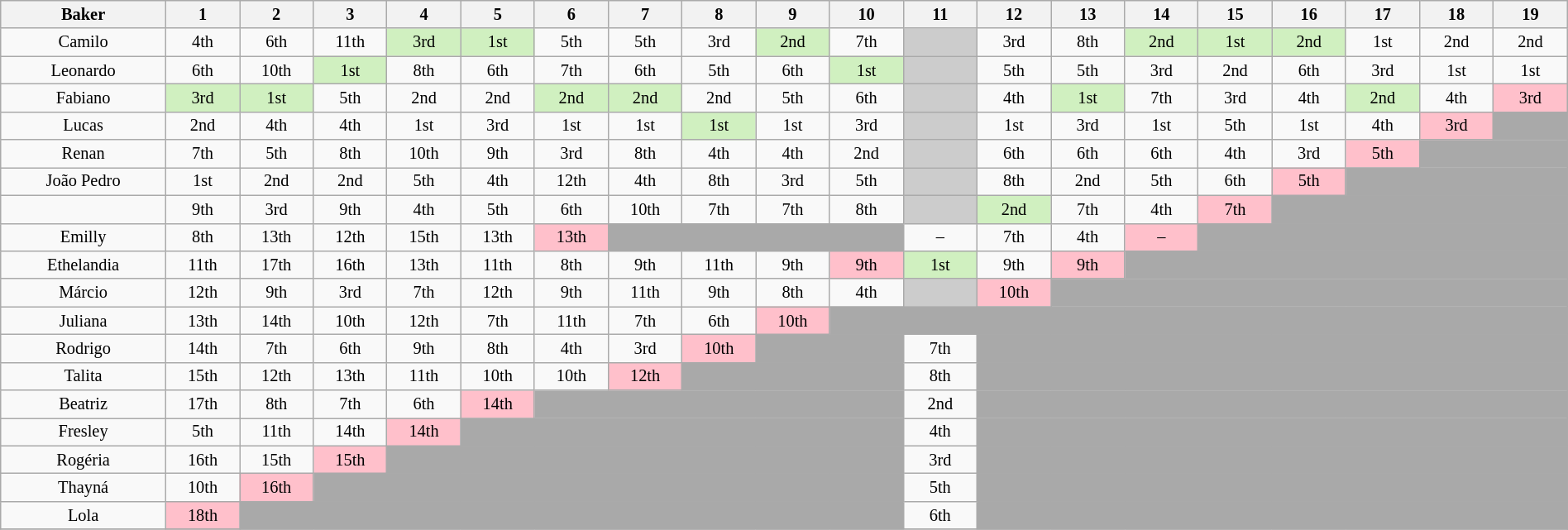<table class="wikitable" style="text-align:center; font-size:85%; width: 100%">
<tr>
<th width="9.4%">Baker</th>
<th width="4.2%">1</th>
<th width="4.2%">2</th>
<th width="4.2%">3</th>
<th width="4.2%">4</th>
<th width="4.2%">5</th>
<th width="4.2%">6</th>
<th width="4.2%">7</th>
<th width="4.2%">8</th>
<th width="4.2%">9</th>
<th width="4.2%">10</th>
<th width="4.2%">11</th>
<th width="4.2%">12</th>
<th width="4.2%">13</th>
<th width="4.2%">14</th>
<th width="4.2%">15</th>
<th width="4.2%">16</th>
<th width="4.2%">17</th>
<th width="4.2%">18</th>
<th width="4.2%">19</th>
</tr>
<tr>
<td>Camilo</td>
<td>4th</td>
<td>6th</td>
<td>11th</td>
<td bgcolor="D0F0C0">3rd</td>
<td bgcolor="D0F0C0">1st</td>
<td>5th</td>
<td>5th</td>
<td>3rd</td>
<td bgcolor="D0F0C0">2nd</td>
<td>7th</td>
<td bgcolor=CCCCCC></td>
<td>3rd</td>
<td>8th</td>
<td bgcolor="D0F0C0">2nd</td>
<td bgcolor="D0F0C0">1st</td>
<td bgcolor="D0F0C0">2nd</td>
<td>1st</td>
<td>2nd</td>
<td>2nd</td>
</tr>
<tr>
<td>Leonardo</td>
<td>6th</td>
<td>10th</td>
<td bgcolor="D0F0C0">1st</td>
<td>8th</td>
<td>6th</td>
<td>7th</td>
<td>6th</td>
<td>5th</td>
<td>6th</td>
<td bgcolor="D0F0C0">1st</td>
<td bgcolor="CCCCCC"></td>
<td>5th</td>
<td>5th</td>
<td>3rd</td>
<td>2nd</td>
<td>6th</td>
<td>3rd</td>
<td>1st</td>
<td>1st</td>
</tr>
<tr>
<td>Fabiano</td>
<td bgcolor="D0F0C0">3rd</td>
<td bgcolor="D0F0C0">1st</td>
<td>5th</td>
<td>2nd</td>
<td>2nd</td>
<td bgcolor="D0F0C0">2nd</td>
<td bgcolor="D0F0C0">2nd</td>
<td>2nd</td>
<td>5th</td>
<td>6th</td>
<td bgcolor="CCCCCC"></td>
<td>4th</td>
<td bgcolor="D0F0C0">1st</td>
<td>7th</td>
<td>3rd</td>
<td>4th</td>
<td bgcolor="D0F0C0">2nd</td>
<td>4th</td>
<td bgcolor="FFC0CB">3rd</td>
</tr>
<tr>
<td>Lucas</td>
<td>2nd</td>
<td>4th</td>
<td>4th</td>
<td>1st</td>
<td>3rd</td>
<td>1st</td>
<td>1st</td>
<td bgcolor="D0F0C0">1st</td>
<td>1st</td>
<td>3rd</td>
<td bgcolor="CCCCCC"></td>
<td>1st</td>
<td>3rd</td>
<td>1st</td>
<td>5th</td>
<td>1st</td>
<td>4th</td>
<td bgcolor="FFC0CB">3rd</td>
<td bgcolor=A9A9A9></td>
</tr>
<tr>
<td>Renan</td>
<td>7th</td>
<td>5th</td>
<td>8th</td>
<td>10th</td>
<td>9th</td>
<td>3rd</td>
<td>8th</td>
<td>4th</td>
<td>4th</td>
<td>2nd</td>
<td bgcolor="CCCCCC"></td>
<td>6th</td>
<td>6th</td>
<td>6th</td>
<td>4th</td>
<td>3rd</td>
<td bgcolor="FFC0CB">5th</td>
<td bgcolor=A9A9A9 colspan=2></td>
</tr>
<tr>
<td>João Pedro</td>
<td>1st</td>
<td>2nd</td>
<td>2nd</td>
<td>5th</td>
<td>4th</td>
<td>12th</td>
<td>4th</td>
<td>8th</td>
<td>3rd</td>
<td>5th</td>
<td bgcolor="CCCCCC"></td>
<td>8th</td>
<td>2nd</td>
<td>5th</td>
<td>6th</td>
<td bgcolor="FFC0CB">5th</td>
<td bgcolor=A9A9A9 colspan=3></td>
</tr>
<tr>
<td></td>
<td>9th</td>
<td>3rd</td>
<td>9th</td>
<td>4th</td>
<td>5th</td>
<td>6th</td>
<td>10th</td>
<td>7th</td>
<td>7th</td>
<td>8th</td>
<td bgcolor="CCCCCC"></td>
<td bgcolor="D0F0C0">2nd</td>
<td>7th</td>
<td>4th</td>
<td bgcolor="FFC0CB">7th</td>
<td bgcolor=A9A9A9 colspan=4></td>
</tr>
<tr>
<td>Emilly</td>
<td>8th</td>
<td>13th</td>
<td>12th</td>
<td>15th</td>
<td>13th</td>
<td bgcolor="FFC0CB">13th</td>
<td colspan="4" bgcolor="A9A9A9"></td>
<td>–</td>
<td>7th</td>
<td>4th</td>
<td bgcolor=FFC0CB>–</td>
<td bgcolor=A9A9A9 colspan=5></td>
</tr>
<tr>
<td>Ethelandia</td>
<td>11th</td>
<td>17th</td>
<td>16th</td>
<td>13th</td>
<td>11th</td>
<td>8th</td>
<td>9th</td>
<td>11th</td>
<td>9th</td>
<td bgcolor="FFC0CB">9th</td>
<td bgcolor="D0F0C0">1st</td>
<td>9th</td>
<td bgcolor=FFC0CB>9th</td>
<td bgcolor=A9A9A9 colspan=6></td>
</tr>
<tr>
<td>Márcio</td>
<td>12th</td>
<td>9th</td>
<td>3rd</td>
<td>7th</td>
<td>12th</td>
<td>9th</td>
<td>11th</td>
<td>9th</td>
<td>8th</td>
<td>4th</td>
<td bgcolor=CCCCCC></td>
<td bgcolor=FFC0CB>10th</td>
<td bgcolor=A9A9A9 colspan=7></td>
</tr>
<tr>
<td>Juliana</td>
<td>13th</td>
<td>14th</td>
<td>10th</td>
<td>12th</td>
<td>7th</td>
<td>11th</td>
<td>7th</td>
<td>6th</td>
<td bgcolor=FFC0CB>10th</td>
<td bgcolor=A9A9A9 colspan=10></td>
</tr>
<tr>
<td>Rodrigo</td>
<td>14th</td>
<td>7th</td>
<td>6th</td>
<td>9th</td>
<td>8th</td>
<td>4th</td>
<td>3rd</td>
<td bgcolor=FFC0CB>10th</td>
<td bgcolor=A9A9A9 colspan=2></td>
<td>7th</td>
<td bgcolor=A9A9A9 colspan=8></td>
</tr>
<tr>
<td>Talita</td>
<td>15th</td>
<td>12th</td>
<td>13th</td>
<td>11th</td>
<td>10th</td>
<td>10th</td>
<td bgcolor=FFC0CB>12th</td>
<td bgcolor=A9A9A9 colspan=3></td>
<td>8th</td>
<td bgcolor=A9A9A9 colspan=8></td>
</tr>
<tr>
<td>Beatriz</td>
<td>17th</td>
<td>8th</td>
<td>7th</td>
<td>6th</td>
<td bgcolor=FFC0CB>14th</td>
<td bgcolor=A9A9A9 colspan=5></td>
<td>2nd</td>
<td bgcolor=A9A9A9 colspan=8></td>
</tr>
<tr>
<td>Fresley</td>
<td>5th</td>
<td>11th</td>
<td>14th</td>
<td bgcolor=FFC0CB>14th</td>
<td bgcolor=A9A9A9 colspan=6></td>
<td>4th</td>
<td bgcolor=A9A9A9 colspan=8></td>
</tr>
<tr>
<td>Rogéria</td>
<td>16th</td>
<td>15th</td>
<td bgcolor=FFC0CB>15th</td>
<td bgcolor=A9A9A9 colspan=7></td>
<td>3rd</td>
<td bgcolor=A9A9A9 colspan=8></td>
</tr>
<tr>
<td>Thayná</td>
<td>10th</td>
<td bgcolor=FFC0CB>16th</td>
<td bgcolor=A9A9A9 colspan=8></td>
<td>5th</td>
<td bgcolor=A9A9A9 colspan=8></td>
</tr>
<tr>
<td>Lola</td>
<td bgcolor=FFC0CB>18th</td>
<td bgcolor=A9A9A9 colspan=9></td>
<td>6th</td>
<td bgcolor=A9A9A9 colspan=8></td>
</tr>
<tr>
</tr>
</table>
